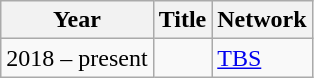<table class="wikitable">
<tr>
<th>Year</th>
<th>Title</th>
<th>Network</th>
</tr>
<tr>
<td>2018 – present</td>
<td></td>
<td><a href='#'>TBS</a></td>
</tr>
</table>
